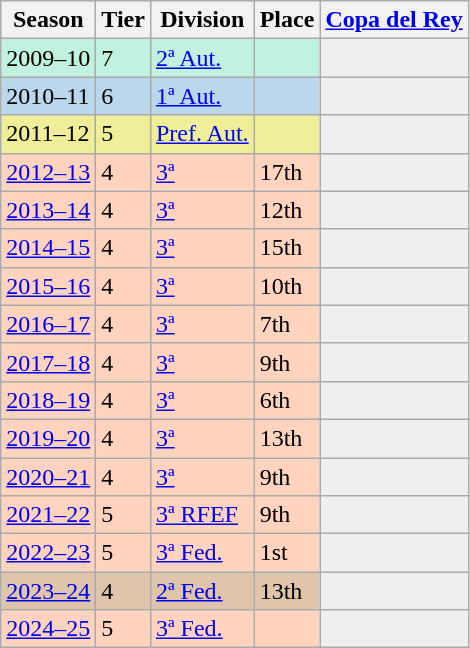<table class="wikitable">
<tr style="background:#f0f6fa;">
<th>Season</th>
<th>Tier</th>
<th>Division</th>
<th>Place</th>
<th><a href='#'>Copa del Rey</a></th>
</tr>
<tr>
<td style="background:#C0F2DF;">2009–10</td>
<td style="background:#C0F2DF;">7</td>
<td style="background:#C0F2DF;"><a href='#'>2ª Aut.</a></td>
<td style="background:#C0F2DF;"></td>
<th style="background:#efefef;"></th>
</tr>
<tr>
<td style="background:#BBD7EC;">2010–11</td>
<td style="background:#BBD7EC;">6</td>
<td style="background:#BBD7EC;"><a href='#'>1ª Aut.</a></td>
<td style="background:#BBD7EC;"></td>
<th style="background:#efefef;"></th>
</tr>
<tr>
<td style="background:#EFEF99;">2011–12</td>
<td style="background:#EFEF99;">5</td>
<td style="background:#EFEF99;"><a href='#'>Pref. Aut.</a></td>
<td style="background:#EFEF99;"></td>
<th style="background:#efefef;"></th>
</tr>
<tr>
<td style="background:#FFD3BD;"><a href='#'>2012–13</a></td>
<td style="background:#FFD3BD;">4</td>
<td style="background:#FFD3BD;"><a href='#'>3ª</a></td>
<td style="background:#FFD3BD;">17th</td>
<th style="background:#efefef;"></th>
</tr>
<tr>
<td style="background:#FFD3BD;"><a href='#'>2013–14</a></td>
<td style="background:#FFD3BD;">4</td>
<td style="background:#FFD3BD;"><a href='#'>3ª</a></td>
<td style="background:#FFD3BD;">12th</td>
<th style="background:#efefef;"></th>
</tr>
<tr>
<td style="background:#FFD3BD;"><a href='#'>2014–15</a></td>
<td style="background:#FFD3BD;">4</td>
<td style="background:#FFD3BD;"><a href='#'>3ª</a></td>
<td style="background:#FFD3BD;">15th</td>
<th style="background:#efefef;"></th>
</tr>
<tr>
<td style="background:#FFD3BD;"><a href='#'>2015–16</a></td>
<td style="background:#FFD3BD;">4</td>
<td style="background:#FFD3BD;"><a href='#'>3ª</a></td>
<td style="background:#FFD3BD;">10th</td>
<th style="background:#efefef;"></th>
</tr>
<tr>
<td style="background:#FFD3BD;"><a href='#'>2016–17</a></td>
<td style="background:#FFD3BD;">4</td>
<td style="background:#FFD3BD;"><a href='#'>3ª</a></td>
<td style="background:#FFD3BD;">7th</td>
<th style="background:#efefef;"></th>
</tr>
<tr>
<td style="background:#FFD3BD;"><a href='#'>2017–18</a></td>
<td style="background:#FFD3BD;">4</td>
<td style="background:#FFD3BD;"><a href='#'>3ª</a></td>
<td style="background:#FFD3BD;">9th</td>
<th style="background:#efefef;"></th>
</tr>
<tr>
<td style="background:#FFD3BD;"><a href='#'>2018–19</a></td>
<td style="background:#FFD3BD;">4</td>
<td style="background:#FFD3BD;"><a href='#'>3ª</a></td>
<td style="background:#FFD3BD;">6th</td>
<th style="background:#efefef;"></th>
</tr>
<tr>
<td style="background:#FFD3BD;"><a href='#'>2019–20</a></td>
<td style="background:#FFD3BD;">4</td>
<td style="background:#FFD3BD;"><a href='#'>3ª</a></td>
<td style="background:#FFD3BD;">13th</td>
<th style="background:#efefef;"></th>
</tr>
<tr>
<td style="background:#FFD3BD;"><a href='#'>2020–21</a></td>
<td style="background:#FFD3BD;">4</td>
<td style="background:#FFD3BD;"><a href='#'>3ª</a></td>
<td style="background:#FFD3BD;">9th</td>
<th style="background:#efefef;"></th>
</tr>
<tr>
<td style="background:#FFD3BD;"><a href='#'>2021–22</a></td>
<td style="background:#FFD3BD;">5</td>
<td style="background:#FFD3BD;"><a href='#'>3ª RFEF</a></td>
<td style="background:#FFD3BD;">9th</td>
<th style="background:#efefef;"></th>
</tr>
<tr>
<td style="background:#FFD3BD;"><a href='#'>2022–23</a></td>
<td style="background:#FFD3BD;">5</td>
<td style="background:#FFD3BD;"><a href='#'>3ª Fed.</a></td>
<td style="background:#FFD3BD;">1st</td>
<th style="background:#efefef;"></th>
</tr>
<tr>
<td style="background:#DEC5AB;"><a href='#'>2023–24</a></td>
<td style="background:#DEC5AB;">4</td>
<td style="background:#DEC5AB;"><a href='#'>2ª Fed.</a></td>
<td style="background:#DEC5AB;">13th</td>
<th style="background:#efefef;"></th>
</tr>
<tr>
<td style="background:#FFD3BD;"><a href='#'>2024–25</a></td>
<td style="background:#FFD3BD;">5</td>
<td style="background:#FFD3BD;"><a href='#'>3ª Fed.</a></td>
<td style="background:#FFD3BD;"></td>
<th style="background:#efefef;"></th>
</tr>
</table>
